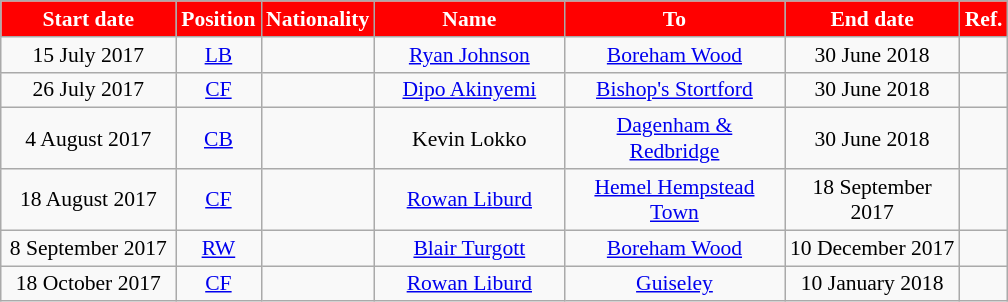<table class="wikitable"  style="text-align:center; font-size:90%; ">
<tr>
<th style="background:#FF0000; color:white; width:110px;">Start date</th>
<th style="background:#FF0000; color:white; width:50px;">Position</th>
<th style="background:#FF0000; color:white; width:50px;">Nationality</th>
<th style="background:#FF0000; color:white; width:120px;">Name</th>
<th style="background:#FF0000; color:white; width:140px;">To</th>
<th style="background:#FF0000; color:white; width:110px;">End date</th>
<th style="background:#FF0000; color:white; width:25px;">Ref.</th>
</tr>
<tr>
<td>15 July 2017</td>
<td><a href='#'>LB</a></td>
<td></td>
<td><a href='#'>Ryan Johnson</a></td>
<td><a href='#'>Boreham Wood</a></td>
<td>30 June 2018</td>
<td></td>
</tr>
<tr>
<td>26 July 2017</td>
<td><a href='#'>CF</a></td>
<td></td>
<td><a href='#'>Dipo Akinyemi</a></td>
<td><a href='#'>Bishop's Stortford</a></td>
<td>30 June 2018</td>
<td></td>
</tr>
<tr>
<td>4 August 2017</td>
<td><a href='#'>CB</a></td>
<td></td>
<td>Kevin Lokko</td>
<td><a href='#'>Dagenham & Redbridge</a></td>
<td>30 June 2018</td>
<td></td>
</tr>
<tr>
<td>18 August 2017</td>
<td><a href='#'>CF</a></td>
<td></td>
<td><a href='#'>Rowan Liburd</a></td>
<td><a href='#'>Hemel Hempstead Town</a></td>
<td>18 September 2017</td>
<td></td>
</tr>
<tr>
<td>8 September 2017</td>
<td><a href='#'>RW</a></td>
<td></td>
<td><a href='#'>Blair Turgott</a></td>
<td><a href='#'>Boreham Wood</a></td>
<td>10 December 2017</td>
<td></td>
</tr>
<tr>
<td>18 October 2017</td>
<td><a href='#'>CF</a></td>
<td></td>
<td><a href='#'>Rowan Liburd</a></td>
<td><a href='#'>Guiseley</a></td>
<td>10 January 2018</td>
<td></td>
</tr>
</table>
